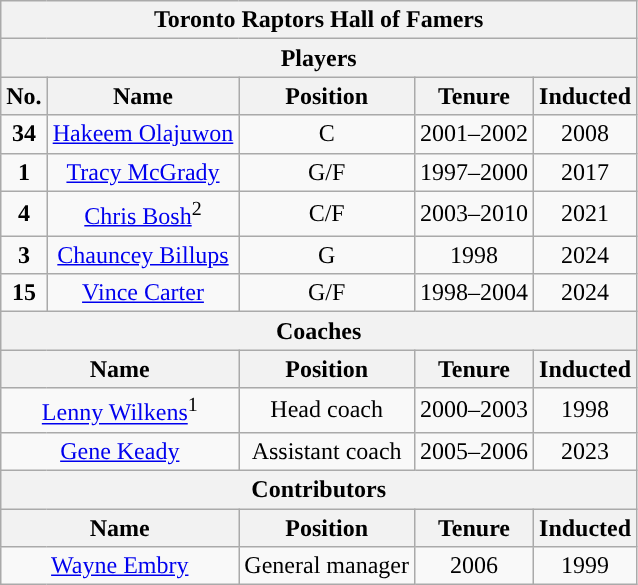<table class="wikitable" style="text-align:center">
<tr>
<th colspan="5">Toronto Raptors Hall of Famers</th>
</tr>
<tr>
<th colspan="5" style="text-align:center; ">Players</th>
</tr>
<tr>
<th>No.</th>
<th>Name</th>
<th>Position</th>
<th>Tenure</th>
<th>Inducted</th>
</tr>
<tr>
<td><strong>34</strong></td>
<td><a href='#'>Hakeem Olajuwon</a></td>
<td>C</td>
<td>2001–2002</td>
<td>2008</td>
</tr>
<tr>
<td><strong>1</strong></td>
<td><a href='#'>Tracy McGrady</a></td>
<td>G/F</td>
<td>1997–2000</td>
<td>2017</td>
</tr>
<tr>
<td><strong>4</strong></td>
<td><a href='#'>Chris Bosh</a><sup>2</sup></td>
<td>C/F</td>
<td>2003–2010</td>
<td>2021</td>
</tr>
<tr>
<td><strong>3</strong></td>
<td><a href='#'>Chauncey Billups</a></td>
<td>G</td>
<td>1998</td>
<td>2024</td>
</tr>
<tr>
<td><strong>15</strong></td>
<td><a href='#'>Vince Carter</a></td>
<td>G/F</td>
<td>1998–2004</td>
<td>2024</td>
</tr>
<tr>
<th colspan="5" style="text-align:center; ">Coaches</th>
</tr>
<tr>
<th colspan="2">Name</th>
<th>Position</th>
<th>Tenure</th>
<th>Inducted</th>
</tr>
<tr>
<td colspan="2"><a href='#'>Lenny Wilkens</a><sup>1</sup></td>
<td>Head coach</td>
<td>2000–2003</td>
<td>1998</td>
</tr>
<tr>
<td colspan="2"><a href='#'>Gene Keady</a></td>
<td>Assistant coach</td>
<td>2005–2006</td>
<td>2023</td>
</tr>
<tr>
<th colspan="5" style="text-align:center; ">Contributors</th>
</tr>
<tr>
<th colspan="2">Name</th>
<th>Position</th>
<th>Tenure</th>
<th>Inducted</th>
</tr>
<tr>
<td colspan="2"><a href='#'>Wayne Embry</a></td>
<td>General manager</td>
<td>2006</td>
<td>1999</td>
</tr>
</table>
